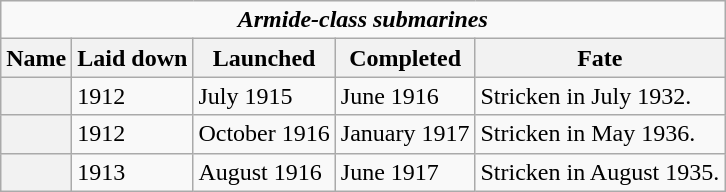<table class="wikitable">
<tr>
<td colspan=5 align=center><strong><em>Armide<em>-class submarines<strong></td>
</tr>
<tr>
<th scope="col">Name</th>
<th scope="col">Laid down</th>
<th scope="col">Launched</th>
<th scope="col">Completed</th>
<th scope="col">Fate</th>
</tr>
<tr>
<th scope="row"></th>
<td>1912</td>
<td>July 1915</td>
<td>June 1916</td>
<td>Stricken in July 1932.</td>
</tr>
<tr>
<th scope="row"></th>
<td>1912</td>
<td>October 1916</td>
<td>January 1917</td>
<td>Stricken in May 1936.</td>
</tr>
<tr>
<th scope="row"></th>
<td>1913</td>
<td>August 1916</td>
<td>June 1917</td>
<td>Stricken in August 1935.</td>
</tr>
</table>
